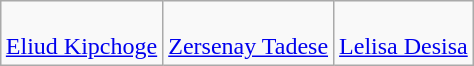<table class=wikitable align=right>
<tr align=center>
<td><br><a href='#'>Eliud Kipchoge</a></td>
<td><br><a href='#'>Zersenay Tadese</a></td>
<td><br><a href='#'>Lelisa Desisa</a></td>
</tr>
</table>
